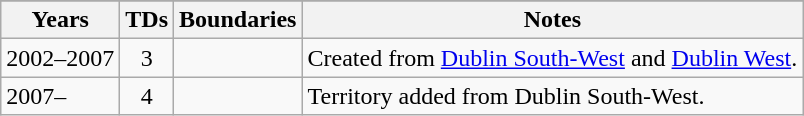<table class="wikitable">
<tr bgcolor="green">
</tr>
<tr>
<th>Years</th>
<th>TDs</th>
<th>Boundaries</th>
<th>Notes</th>
</tr>
<tr valign="top">
<td>2002–2007</td>
<td align="center">3</td>
<td></td>
<td>Created from <a href='#'>Dublin South-West</a> and <a href='#'>Dublin West</a>.</td>
</tr>
<tr valign="top">
<td>2007–</td>
<td align="center">4</td>
<td></td>
<td>Territory added from Dublin South-West.</td>
</tr>
</table>
